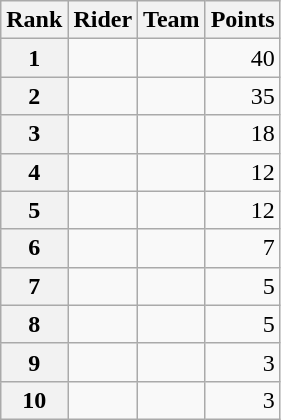<table class="wikitable" margin-bottom:0;">
<tr>
<th scope="col">Rank</th>
<th scope="col">Rider</th>
<th scope="col">Team</th>
<th scope="col">Points</th>
</tr>
<tr>
<th scope="row">1</th>
<td> </td>
<td></td>
<td align="right">40</td>
</tr>
<tr>
<th scope="row">2</th>
<td></td>
<td></td>
<td align="right">35</td>
</tr>
<tr>
<th scope="row">3</th>
<td></td>
<td></td>
<td align="right">18</td>
</tr>
<tr>
<th scope="row">4</th>
<td></td>
<td></td>
<td align="right">12</td>
</tr>
<tr>
<th scope="row">5</th>
<td></td>
<td></td>
<td align="right">12</td>
</tr>
<tr>
<th scope="row">6</th>
<td></td>
<td></td>
<td align="right">7</td>
</tr>
<tr>
<th scope="row">7</th>
<td></td>
<td></td>
<td align="right">5</td>
</tr>
<tr>
<th scope="row">8</th>
<td></td>
<td></td>
<td align="right">5</td>
</tr>
<tr>
<th scope="row">9</th>
<td></td>
<td></td>
<td align="right">3</td>
</tr>
<tr>
<th scope="row">10</th>
<td></td>
<td></td>
<td align="right">3</td>
</tr>
</table>
